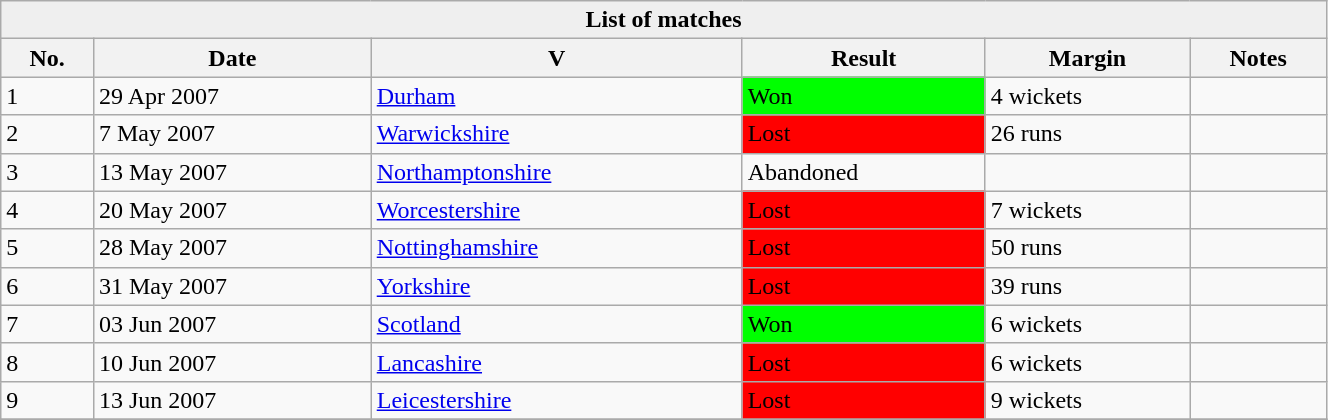<table class="wikitable" style="width:70%;">
<tr>
<th style="background:#efefef;" colspan=6>List of  matches</th>
</tr>
<tr style="background:#efefef;">
<th>No.</th>
<th>Date</th>
<th>V</th>
<th>Result</th>
<th>Margin</th>
<th>Notes</th>
</tr>
<tr>
<td>1</td>
<td>29 Apr 2007</td>
<td><a href='#'>Durham</a>  <br> </td>
<td bgcolor="#00FF00">Won</td>
<td>4 wickets</td>
<td></td>
</tr>
<tr>
<td>2</td>
<td>7 May 2007</td>
<td><a href='#'>Warwickshire</a> <br> </td>
<td style="background:#f00;">Lost</td>
<td>26 runs</td>
<td></td>
</tr>
<tr>
<td>3</td>
<td>13 May 2007</td>
<td><a href='#'>Northamptonshire</a> <br> </td>
<td>Abandoned</td>
<td></td>
<td></td>
</tr>
<tr>
<td>4</td>
<td>20 May 2007</td>
<td><a href='#'>Worcestershire</a><br></td>
<td style="background:#f00;">Lost</td>
<td>7 wickets</td>
<td></td>
</tr>
<tr>
<td>5</td>
<td>28 May 2007</td>
<td><a href='#'>Nottinghamshire</a> <br> </td>
<td style="background:#f00;">Lost</td>
<td>50 runs</td>
<td></td>
</tr>
<tr>
<td>6</td>
<td>31 May 2007</td>
<td><a href='#'>Yorkshire</a> <br> </td>
<td style="background:#f00;">Lost</td>
<td>39 runs</td>
<td></td>
</tr>
<tr>
<td>7</td>
<td>03 Jun 2007</td>
<td><a href='#'>Scotland</a> <br></td>
<td bgcolor="#00FF00">Won</td>
<td>6 wickets</td>
<td></td>
</tr>
<tr>
<td>8</td>
<td>10 Jun 2007</td>
<td><a href='#'>Lancashire</a> <br> </td>
<td bgcolor="#FF0000">Lost</td>
<td>6 wickets</td>
<td></td>
</tr>
<tr>
<td>9</td>
<td>13 Jun 2007</td>
<td><a href='#'>Leicestershire</a><br> </td>
<td bgcolor="#FF0000">Lost</td>
<td>9 wickets</td>
<td></td>
</tr>
<tr>
</tr>
</table>
